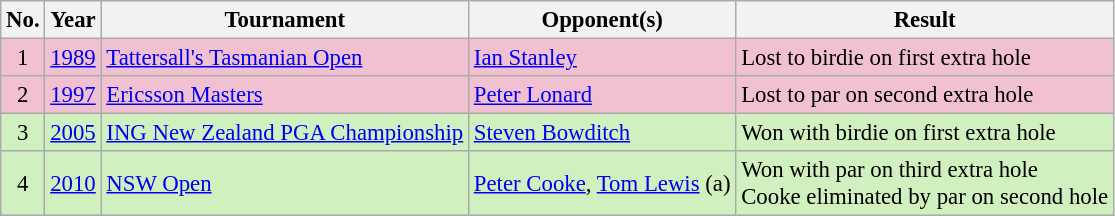<table class="wikitable" style="font-size:95%;">
<tr>
<th>No.</th>
<th>Year</th>
<th>Tournament</th>
<th>Opponent(s)</th>
<th>Result</th>
</tr>
<tr style="background:#F2C1D1;">
<td align=center>1</td>
<td><a href='#'>1989</a></td>
<td><a href='#'>Tattersall's Tasmanian Open</a></td>
<td> <a href='#'>Ian Stanley</a></td>
<td>Lost to birdie on first extra hole</td>
</tr>
<tr style="background:#F2C1D1;">
<td align=center>2</td>
<td><a href='#'>1997</a></td>
<td><a href='#'>Ericsson Masters</a></td>
<td> <a href='#'>Peter Lonard</a></td>
<td>Lost to par on second extra hole</td>
</tr>
<tr style="background:#D0F0C0;">
<td align=center>3</td>
<td><a href='#'>2005</a></td>
<td><a href='#'>ING New Zealand PGA Championship</a></td>
<td> <a href='#'>Steven Bowditch</a></td>
<td>Won with birdie on first extra hole</td>
</tr>
<tr style="background:#D0F0C0;">
<td align=center>4</td>
<td><a href='#'>2010</a></td>
<td><a href='#'>NSW Open</a></td>
<td> <a href='#'>Peter Cooke</a>,  <a href='#'>Tom Lewis</a> (a)</td>
<td>Won with par on third extra hole<br>Cooke eliminated by par on second hole</td>
</tr>
</table>
